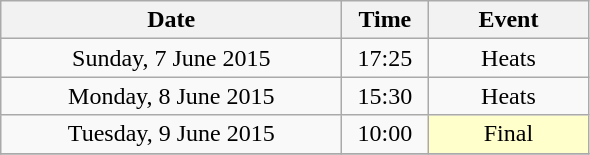<table class = "wikitable" style="text-align:center;">
<tr>
<th width=220>Date</th>
<th width=50>Time</th>
<th width=100>Event</th>
</tr>
<tr>
<td>Sunday, 7 June 2015</td>
<td>17:25</td>
<td>Heats</td>
</tr>
<tr>
<td>Monday, 8 June 2015</td>
<td>15:30</td>
<td>Heats</td>
</tr>
<tr>
<td>Tuesday, 9 June 2015</td>
<td>10:00</td>
<td bgcolor=ffffcc>Final</td>
</tr>
<tr>
</tr>
</table>
